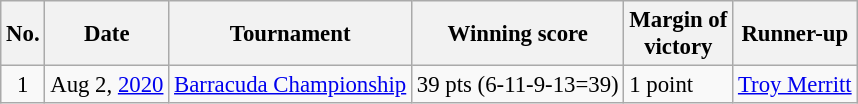<table class="wikitable" style="font-size:95%;">
<tr>
<th>No.</th>
<th>Date</th>
<th>Tournament</th>
<th>Winning score</th>
<th>Margin of<br>victory</th>
<th>Runner-up</th>
</tr>
<tr>
<td align=center>1</td>
<td align=right>Aug 2, <a href='#'>2020</a></td>
<td><a href='#'>Barracuda Championship</a></td>
<td>39 pts (6-11-9-13=39)</td>
<td>1 point</td>
<td> <a href='#'>Troy Merritt</a></td>
</tr>
</table>
